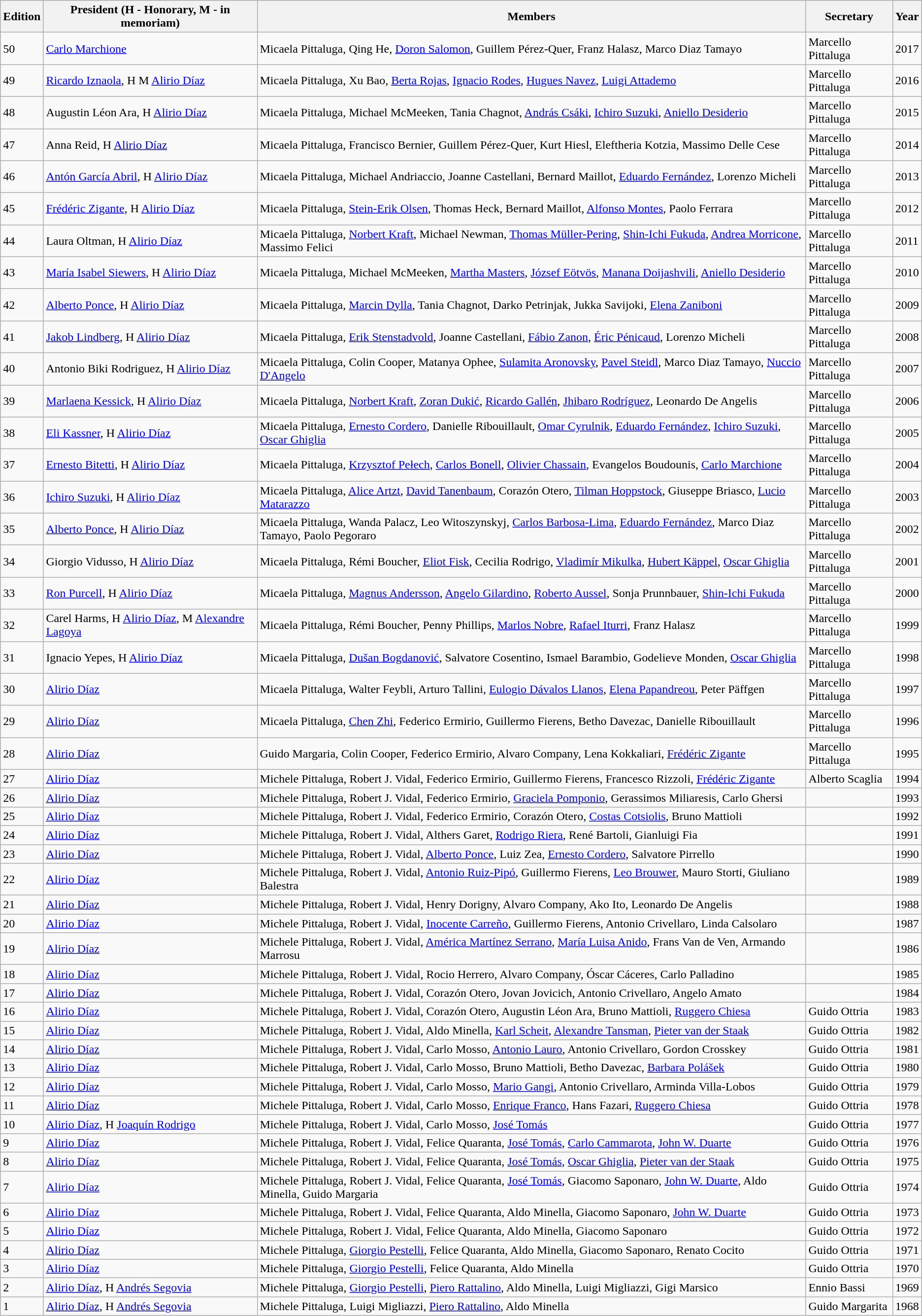<table class="wikitable sortable">
<tr>
<th class="sortable">Edition</th>
<th>President (H - Honorary, M - in memoriam)</th>
<th>Members</th>
<th>Secretary</th>
<th>Year</th>
</tr>
<tr>
<td>50</td>
<td> <a href='#'>Carlo Marchione</a></td>
<td> Micaela Pittaluga,  Qing He,  <a href='#'>Doron Salomon</a>,  Guillem Pérez-Quer,  Franz Halasz,  Marco Diaz Tamayo</td>
<td> Marcello Pittaluga</td>
<td>2017</td>
</tr>
<tr>
<td>49</td>
<td> <a href='#'>Ricardo Iznaola</a>, H M  <a href='#'>Alirio Díaz</a></td>
<td> Micaela Pittaluga,  Xu Bao,  <a href='#'>Berta Rojas</a>,  <a href='#'>Ignacio Rodes</a>,  <a href='#'>Hugues Navez</a>,  <a href='#'>Luigi Attademo</a></td>
<td> Marcello Pittaluga</td>
<td>2016</td>
</tr>
<tr>
<td>48</td>
<td> Augustin Léon Ara, H  <a href='#'>Alirio Díaz</a></td>
<td> Micaela Pittaluga,  Michael McMeeken,  Tania Chagnot,  <a href='#'>András Csáki</a>,  <a href='#'>Ichiro Suzuki</a>,  <a href='#'>Aniello Desiderio</a></td>
<td> Marcello Pittaluga</td>
<td>2015</td>
</tr>
<tr>
<td>47</td>
<td> Anna Reid, H  <a href='#'>Alirio Díaz</a></td>
<td> Micaela Pittaluga,  Francisco Bernier,  Guillem Pérez-Quer,  Kurt Hiesl,  Eleftheria Kotzia,  Massimo Delle Cese</td>
<td> Marcello Pittaluga</td>
<td>2014</td>
</tr>
<tr>
<td>46</td>
<td> <a href='#'>Antón García Abril</a>, H  <a href='#'>Alirio Díaz</a></td>
<td> Micaela Pittaluga,  Michael Andriaccio,  Joanne Castellani,  Bernard Maillot,  <a href='#'>Eduardo Fernández</a>,  Lorenzo Micheli</td>
<td> Marcello Pittaluga</td>
<td>2013</td>
</tr>
<tr>
<td>45</td>
<td> <a href='#'>Frédéric Zigante</a>, H  <a href='#'>Alirio Díaz</a></td>
<td> Micaela Pittaluga,  <a href='#'>Stein-Erik Olsen</a>,  Thomas Heck,  Bernard Maillot,  <a href='#'>Alfonso Montes</a>,  Paolo Ferrara</td>
<td> Marcello Pittaluga</td>
<td>2012</td>
</tr>
<tr>
<td>44</td>
<td> Laura Oltman, H  <a href='#'>Alirio Díaz</a></td>
<td> Micaela Pittaluga,  <a href='#'>Norbert Kraft</a>,  Michael Newman,  <a href='#'>Thomas Müller-Pering</a>,  <a href='#'>Shin-Ichi Fukuda</a>,  <a href='#'>Andrea Morricone</a>,  Massimo Felici</td>
<td> Marcello Pittaluga</td>
<td>2011</td>
</tr>
<tr>
<td>43</td>
<td> <a href='#'>María Isabel Siewers</a>, H  <a href='#'>Alirio Díaz</a></td>
<td> Micaela Pittaluga,  Michael McMeeken,  <a href='#'>Martha Masters</a>,  <a href='#'>József Eötvös</a>,  <a href='#'>Manana Doijashvili</a>,  <a href='#'>Aniello Desiderio</a></td>
<td> Marcello Pittaluga</td>
<td>2010</td>
</tr>
<tr>
<td>42</td>
<td> <a href='#'>Alberto Ponce</a>, H  <a href='#'>Alirio Díaz</a></td>
<td> Micaela Pittaluga,  <a href='#'>Marcin Dylla</a>,  Tania Chagnot,  Darko Petrinjak,  Jukka Savijoki,  <a href='#'>Elena Zaniboni</a></td>
<td> Marcello Pittaluga</td>
<td>2009</td>
</tr>
<tr>
<td>41</td>
<td> <a href='#'>Jakob Lindberg</a>, H  <a href='#'>Alirio Díaz</a></td>
<td> Micaela Pittaluga,  <a href='#'>Erik Stenstadvold</a>,  Joanne Castellani,  <a href='#'>Fábio Zanon</a>,  <a href='#'>Éric Pénicaud</a>,  Lorenzo Micheli</td>
<td> Marcello Pittaluga</td>
<td>2008</td>
</tr>
<tr>
<td>40</td>
<td> Antonio Biki Rodriguez, H  <a href='#'>Alirio Díaz</a></td>
<td> Micaela Pittaluga,  Colin Cooper,  Matanya Ophee,  <a href='#'>Sulamita Aronovsky</a>,  <a href='#'>Pavel Steidl</a>,  Marco Diaz Tamayo,  <a href='#'>Nuccio D'Angelo</a></td>
<td> Marcello Pittaluga</td>
<td>2007</td>
</tr>
<tr>
<td>39</td>
<td> <a href='#'>Marlaena Kessick</a>, H  <a href='#'>Alirio Díaz</a></td>
<td> Micaela Pittaluga,  <a href='#'>Norbert Kraft</a>,  <a href='#'>Zoran Dukić</a>,  <a href='#'>Ricardo Gallén</a>,  <a href='#'>Jhibaro Rodríguez</a>,  Leonardo De Angelis</td>
<td> Marcello Pittaluga</td>
<td>2006</td>
</tr>
<tr>
<td>38</td>
<td> <a href='#'>Eli Kassner</a>, H  <a href='#'>Alirio Díaz</a></td>
<td> Micaela Pittaluga,  <a href='#'>Ernesto Cordero</a>,  Danielle Ribouillault,  <a href='#'>Omar Cyrulnik</a>,  <a href='#'>Eduardo Fernández</a>,  <a href='#'>Ichiro Suzuki</a>,  <a href='#'>Oscar Ghiglia</a></td>
<td> Marcello Pittaluga</td>
<td>2005</td>
</tr>
<tr>
<td>37</td>
<td> <a href='#'>Ernesto Bitetti</a>, H  <a href='#'>Alirio Díaz</a></td>
<td> Micaela Pittaluga,  <a href='#'>Krzysztof Pełech</a>,  <a href='#'>Carlos Bonell</a>,  <a href='#'>Olivier Chassain</a>,  Evangelos Boudounis,  <a href='#'>Carlo Marchione</a></td>
<td> Marcello Pittaluga</td>
<td>2004</td>
</tr>
<tr>
<td>36</td>
<td> <a href='#'>Ichiro Suzuki</a>, H  <a href='#'>Alirio Díaz</a></td>
<td> Micaela Pittaluga,  <a href='#'>Alice Artzt</a>,  <a href='#'>David Tanenbaum</a>,  Corazón Otero,  <a href='#'>Tilman Hoppstock</a>,  Giuseppe Briasco,  <a href='#'>Lucio Matarazzo</a></td>
<td> Marcello Pittaluga</td>
<td>2003</td>
</tr>
<tr>
<td>35</td>
<td> <a href='#'>Alberto Ponce</a>, H  <a href='#'>Alirio Díaz</a></td>
<td> Micaela Pittaluga,  Wanda Palacz,  Leo Witoszynskyj,  <a href='#'>Carlos Barbosa-Lima</a>,  <a href='#'>Eduardo Fernández</a>,  Marco Diaz Tamayo,  Paolo Pegoraro</td>
<td> Marcello Pittaluga</td>
<td>2002</td>
</tr>
<tr>
<td>34</td>
<td> Giorgio Vidusso, H  <a href='#'>Alirio Díaz</a></td>
<td> Micaela Pittaluga,  Rémi Boucher,  <a href='#'>Eliot Fisk</a>,  Cecilia Rodrigo,  <a href='#'>Vladimír Mikulka</a>,  <a href='#'>Hubert Käppel</a>,  <a href='#'>Oscar Ghiglia</a></td>
<td> Marcello Pittaluga</td>
<td>2001</td>
</tr>
<tr>
<td>33</td>
<td> <a href='#'>Ron Purcell</a>, H  <a href='#'>Alirio Díaz</a></td>
<td> Micaela Pittaluga,  <a href='#'>Magnus Andersson</a>,  <a href='#'>Angelo Gilardino</a>,  <a href='#'>Roberto Aussel</a>,  Sonja Prunnbauer,  <a href='#'>Shin-Ichi Fukuda</a></td>
<td> Marcello Pittaluga</td>
<td>2000</td>
</tr>
<tr>
<td>32</td>
<td> Carel Harms, H  <a href='#'>Alirio Díaz</a>, M  <a href='#'>Alexandre Lagoya</a></td>
<td> Micaela Pittaluga,  Rémi Boucher,  Penny Phillips,  <a href='#'>Marlos Nobre</a>,  <a href='#'>Rafael Iturri</a>,  Franz Halasz</td>
<td> Marcello Pittaluga</td>
<td>1999</td>
</tr>
<tr>
<td>31</td>
<td> Ignacio Yepes, H  <a href='#'>Alirio Díaz</a></td>
<td> Micaela Pittaluga,  <a href='#'>Dušan Bogdanović</a>,  Salvatore Cosentino,  Ismael Barambio,  Godelieve Monden,  <a href='#'>Oscar Ghiglia</a></td>
<td> Marcello Pittaluga</td>
<td>1998</td>
</tr>
<tr>
<td>30</td>
<td> <a href='#'>Alirio Díaz</a></td>
<td> Micaela Pittaluga,  Walter Feybli,  Arturo Tallini,  <a href='#'>Eulogio Dávalos Llanos</a>,  <a href='#'>Elena Papandreou</a>,  Peter Päffgen</td>
<td> Marcello Pittaluga</td>
<td>1997</td>
</tr>
<tr>
<td>29</td>
<td> <a href='#'>Alirio Díaz</a></td>
<td> Micaela Pittaluga,  <a href='#'>Chen Zhi</a>,  Federico Ermirio,  Guillermo Fierens,  Betho Davezac,  Danielle Ribouillault</td>
<td> Marcello Pittaluga</td>
<td>1996</td>
</tr>
<tr>
<td>28</td>
<td> <a href='#'>Alirio Díaz</a></td>
<td> Guido Margaria,  Colin Cooper,  Federico Ermirio,  Alvaro Company,  Lena Kokkaliari,  <a href='#'>Frédéric Zigante</a></td>
<td> Marcello Pittaluga</td>
<td>1995</td>
</tr>
<tr>
<td>27</td>
<td> <a href='#'>Alirio Díaz</a></td>
<td> Michele Pittaluga,  Robert J. Vidal,  Federico Ermirio,  Guillermo Fierens,  Francesco Rizzoli,  <a href='#'>Frédéric Zigante</a></td>
<td> Alberto Scaglia</td>
<td>1994</td>
</tr>
<tr>
<td>26</td>
<td> <a href='#'>Alirio Díaz</a></td>
<td> Michele Pittaluga,  Robert J. Vidal,  Federico Ermirio,  <a href='#'>Graciela Pomponio</a>,  Gerassimos Miliaresis,  Carlo Ghersi</td>
<td></td>
<td>1993</td>
</tr>
<tr>
<td>25</td>
<td> <a href='#'>Alirio Díaz</a></td>
<td> Michele Pittaluga,  Robert J. Vidal,  Federico Ermirio,  Corazón Otero,  <a href='#'>Costas Cotsiolis</a>,  Bruno Mattioli</td>
<td></td>
<td>1992</td>
</tr>
<tr>
<td>24</td>
<td> <a href='#'>Alirio Díaz</a></td>
<td> Michele Pittaluga,  Robert J. Vidal,  Althers Garet,  <a href='#'>Rodrigo Riera</a>,  René Bartoli,  Gianluigi Fia</td>
<td></td>
<td>1991</td>
</tr>
<tr>
<td>23</td>
<td> <a href='#'>Alirio Díaz</a></td>
<td> Michele Pittaluga,  Robert J. Vidal,  <a href='#'>Alberto Ponce</a>,  Luiz Zea,  <a href='#'>Ernesto Cordero</a>,  Salvatore Pirrello</td>
<td></td>
<td>1990</td>
</tr>
<tr>
<td>22</td>
<td> <a href='#'>Alirio Díaz</a></td>
<td> Michele Pittaluga,  Robert J. Vidal,  <a href='#'>Antonio Ruiz-Pipó</a>,  Guillermo Fierens,  <a href='#'>Leo Brouwer</a>,  Mauro Storti,  Giuliano Balestra</td>
<td></td>
<td>1989</td>
</tr>
<tr>
<td>21</td>
<td> <a href='#'>Alirio Díaz</a></td>
<td> Michele Pittaluga,  Robert J. Vidal,  Henry Dorigny,  Alvaro Company,  Ako Ito,  Leonardo De Angelis</td>
<td></td>
<td>1988</td>
</tr>
<tr>
<td>20</td>
<td> <a href='#'>Alirio Díaz</a></td>
<td> Michele Pittaluga,  Robert J. Vidal,  <a href='#'>Inocente Carreño</a>,  Guillermo Fierens,  Antonio Crivellaro,  Linda Calsolaro</td>
<td></td>
<td>1987</td>
</tr>
<tr>
<td>19</td>
<td> <a href='#'>Alirio Díaz</a></td>
<td> Michele Pittaluga,  Robert J. Vidal,  <a href='#'>América Martínez Serrano</a>,  <a href='#'>María Luisa Anido</a>,  Frans Van de Ven,  Armando Marrosu</td>
<td></td>
<td>1986</td>
</tr>
<tr>
<td>18</td>
<td> <a href='#'>Alirio Díaz</a></td>
<td> Michele Pittaluga,  Robert J. Vidal,  Rocio Herrero,  Alvaro Company,  Óscar Cáceres,  Carlo Palladino</td>
<td></td>
<td>1985</td>
</tr>
<tr>
<td>17</td>
<td> <a href='#'>Alirio Díaz</a></td>
<td> Michele Pittaluga,  Robert J. Vidal,  Corazón Otero,  Jovan Jovicich,  Antonio Crivellaro,  Angelo Amato</td>
<td></td>
<td>1984</td>
</tr>
<tr>
<td>16</td>
<td> <a href='#'>Alirio Díaz</a></td>
<td> Michele Pittaluga,  Robert J. Vidal,  Corazón Otero,  Augustin Léon Ara,  Bruno Mattioli,  <a href='#'>Ruggero Chiesa</a></td>
<td> Guido Ottria</td>
<td>1983</td>
</tr>
<tr>
<td>15</td>
<td> <a href='#'>Alirio Díaz</a></td>
<td> Michele Pittaluga,  Robert J. Vidal,  Aldo Minella,  <a href='#'>Karl Scheit</a>,  <a href='#'>Alexandre Tansman</a>,  <a href='#'>Pieter van der Staak</a></td>
<td> Guido Ottria</td>
<td>1982</td>
</tr>
<tr>
<td>14</td>
<td> <a href='#'>Alirio Díaz</a></td>
<td> Michele Pittaluga,  Robert J. Vidal,  Carlo Mosso,  <a href='#'>Antonio Lauro</a>,  Antonio Crivellaro,  Gordon Crosskey</td>
<td> Guido Ottria</td>
<td>1981</td>
</tr>
<tr>
<td>13</td>
<td> <a href='#'>Alirio Díaz</a></td>
<td> Michele Pittaluga,  Robert J. Vidal,  Carlo Mosso,  Bruno Mattioli,  Betho Davezac,  <a href='#'>Barbara Polášek</a></td>
<td> Guido Ottria</td>
<td>1980</td>
</tr>
<tr>
<td>12</td>
<td> <a href='#'>Alirio Díaz</a></td>
<td> Michele Pittaluga,  Robert J. Vidal,  Carlo Mosso,  <a href='#'>Mario Gangi</a>,  Antonio Crivellaro,  Arminda Villa-Lobos</td>
<td> Guido Ottria</td>
<td>1979</td>
</tr>
<tr>
<td>11</td>
<td> <a href='#'>Alirio Díaz</a></td>
<td> Michele Pittaluga,  Robert J. Vidal,  Carlo Mosso,  <a href='#'>Enrique Franco</a>,  Hans Fazari,  <a href='#'>Ruggero Chiesa</a></td>
<td> Guido Ottria</td>
<td>1978</td>
</tr>
<tr>
<td>10</td>
<td> <a href='#'>Alirio Díaz</a>, H  <a href='#'>Joaquín Rodrigo</a></td>
<td> Michele Pittaluga,  Robert J. Vidal,  Carlo Mosso,  <a href='#'>José Tomás</a></td>
<td> Guido Ottria</td>
<td>1977</td>
</tr>
<tr>
<td>9</td>
<td> <a href='#'>Alirio Díaz</a></td>
<td> Michele Pittaluga,  Robert J. Vidal,  Felice Quaranta,  <a href='#'>José Tomás</a>,  <a href='#'>Carlo Cammarota</a>,  <a href='#'>John W. Duarte</a></td>
<td> Guido Ottria</td>
<td>1976</td>
</tr>
<tr>
<td>8</td>
<td> <a href='#'>Alirio Díaz</a></td>
<td> Michele Pittaluga,  Robert J. Vidal,  Felice Quaranta,  <a href='#'>José Tomás</a>,  <a href='#'>Oscar Ghiglia</a>,  <a href='#'>Pieter van der Staak</a></td>
<td> Guido Ottria</td>
<td>1975</td>
</tr>
<tr>
<td>7</td>
<td> <a href='#'>Alirio Díaz</a></td>
<td> Michele Pittaluga,  Robert J. Vidal,  Felice Quaranta,  <a href='#'>José Tomás</a>,  Giacomo Saponaro,  <a href='#'>John W. Duarte</a>,  Aldo Minella,  Guido Margaria</td>
<td> Guido Ottria</td>
<td>1974</td>
</tr>
<tr>
<td>6</td>
<td> <a href='#'>Alirio Díaz</a></td>
<td> Michele Pittaluga,  Robert J. Vidal,  Felice Quaranta,  Aldo Minella,  Giacomo Saponaro,  <a href='#'>John W. Duarte</a></td>
<td> Guido Ottria</td>
<td>1973</td>
</tr>
<tr>
<td>5</td>
<td> <a href='#'>Alirio Díaz</a></td>
<td> Michele Pittaluga,  Robert J. Vidal,  Felice Quaranta,  Aldo Minella,  Giacomo Saponaro</td>
<td> Guido Ottria</td>
<td>1972</td>
</tr>
<tr>
<td>4</td>
<td> <a href='#'>Alirio Díaz</a></td>
<td> Michele Pittaluga,  <a href='#'>Giorgio Pestelli</a>,  Felice Quaranta,  Aldo Minella,  Giacomo Saponaro,  Renato Cocito</td>
<td> Guido Ottria</td>
<td>1971</td>
</tr>
<tr>
<td>3</td>
<td> <a href='#'>Alirio Díaz</a></td>
<td> Michele Pittaluga,  <a href='#'>Giorgio Pestelli</a>,  Felice Quaranta,  Aldo Minella</td>
<td> Guido Ottria</td>
<td>1970</td>
</tr>
<tr>
<td>2</td>
<td> <a href='#'>Alirio Díaz</a>, H  <a href='#'>Andrés Segovia</a></td>
<td> Michele Pittaluga,  <a href='#'>Giorgio Pestelli</a>,  <a href='#'>Piero Rattalino</a>,  Aldo Minella,  Luigi Migliazzi,  Gigi Marsico</td>
<td> Ennio Bassi</td>
<td>1969</td>
</tr>
<tr>
<td>1</td>
<td> <a href='#'>Alirio Díaz</a>, H  <a href='#'>Andrés Segovia</a></td>
<td> Michele Pittaluga,  Luigi Migliazzi,  <a href='#'>Piero Rattalino</a>,  Aldo Minella</td>
<td> Guido Margarita</td>
<td>1968</td>
</tr>
</table>
